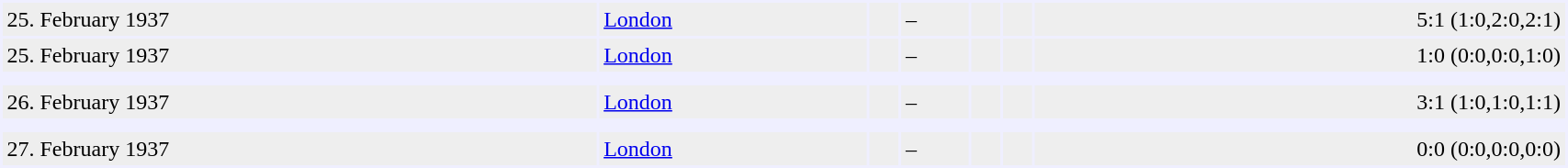<table cellspacing="2" border="0" cellpadding="3" bgcolor="#EFEFFF" width="90%">
<tr>
<td bgcolor="#EEEEEE">25. February 1937</td>
<td bgcolor="#EEEEEE"><a href='#'>London</a></td>
<td bgcolor="#EEEEEE"></td>
<td bgcolor="#EEEEEE">–</td>
<td bgcolor="#EEEEEE"></td>
<td bgcolor="#EEEEEE"></td>
<td bgcolor="#EEEEEE" align="right">5:1 (1:0,2:0,2:1)</td>
</tr>
<tr>
<td bgcolor="#EEEEEE">25. February 1937</td>
<td bgcolor="#EEEEEE"><a href='#'>London</a></td>
<td bgcolor="#EEEEEE"></td>
<td bgcolor="#EEEEEE">–</td>
<td bgcolor="#EEEEEE"></td>
<td bgcolor="#EEEEEE"></td>
<td bgcolor="#EEEEEE" align="right">1:0 (0:0,0:0,1:0)</td>
</tr>
<tr>
<td></td>
</tr>
<tr>
<td bgcolor="#EEEEEE">26. February 1937</td>
<td bgcolor="#EEEEEE"><a href='#'>London</a></td>
<td bgcolor="#EEEEEE"></td>
<td bgcolor="#EEEEEE">–</td>
<td bgcolor="#EEEEEE"></td>
<td bgcolor="#EEEEEE"></td>
<td bgcolor="#EEEEEE" align="right">3:1 (1:0,1:0,1:1)</td>
</tr>
<tr>
<td></td>
</tr>
<tr>
<td bgcolor="#EEEEEE">27. February 1937</td>
<td bgcolor="#EEEEEE"><a href='#'>London</a></td>
<td bgcolor="#EEEEEE"></td>
<td bgcolor="#EEEEEE">–</td>
<td bgcolor="#EEEEEE"></td>
<td bgcolor="#EEEEEE"></td>
<td bgcolor="#EEEEEE" align="right">0:0 (0:0,0:0,0:0)</td>
</tr>
</table>
